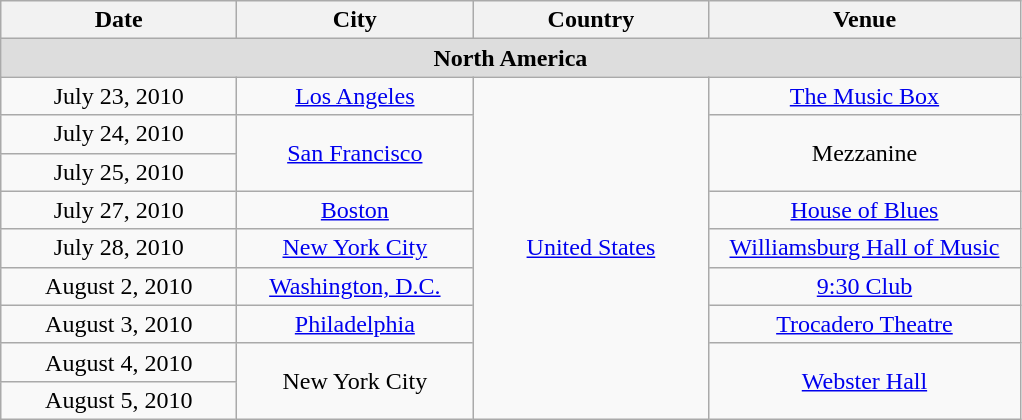<table class="wikitable" style="text-align:center;">
<tr>
<th width="150">Date</th>
<th width="150">City</th>
<th width="150">Country</th>
<th width="200">Venue</th>
</tr>
<tr bgcolor="DDDDDD">
<td colspan=4><strong>North America</strong> </td>
</tr>
<tr>
<td>July 23, 2010</td>
<td><a href='#'>Los Angeles</a></td>
<td rowspan="9"><a href='#'>United States</a></td>
<td><a href='#'>The Music Box</a></td>
</tr>
<tr>
<td>July 24, 2010</td>
<td rowspan="2"><a href='#'>San Francisco</a></td>
<td rowspan="2">Mezzanine</td>
</tr>
<tr>
<td>July 25, 2010</td>
</tr>
<tr>
<td>July 27, 2010</td>
<td><a href='#'>Boston</a></td>
<td><a href='#'>House of Blues</a></td>
</tr>
<tr>
<td>July 28, 2010</td>
<td><a href='#'>New York City</a></td>
<td><a href='#'>Williamsburg Hall of Music</a></td>
</tr>
<tr>
<td>August 2, 2010</td>
<td><a href='#'>Washington, D.C.</a></td>
<td><a href='#'>9:30 Club</a></td>
</tr>
<tr>
<td>August 3, 2010</td>
<td><a href='#'>Philadelphia</a></td>
<td><a href='#'>Trocadero Theatre</a></td>
</tr>
<tr>
<td>August 4, 2010</td>
<td rowspan="2">New York City</td>
<td rowspan="2"><a href='#'>Webster Hall</a></td>
</tr>
<tr>
<td>August 5, 2010</td>
</tr>
</table>
